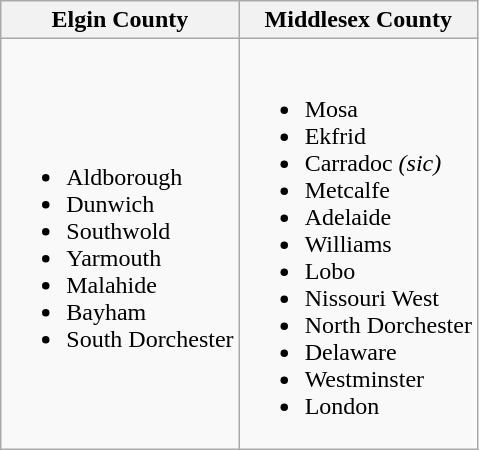<table class="wikitable">
<tr>
<th>Elgin County</th>
<th>Middlesex County</th>
</tr>
<tr>
<td><br><ul><li>Aldborough</li><li>Dunwich</li><li>Southwold</li><li>Yarmouth</li><li>Malahide</li><li>Bayham</li><li>South Dorchester</li></ul></td>
<td><br><ul><li>Mosa</li><li>Ekfrid</li><li>Carradoc <em>(sic)</em></li><li>Metcalfe</li><li>Adelaide</li><li>Williams</li><li>Lobo</li><li>Nissouri West</li><li>North Dorchester</li><li>Delaware</li><li>Westminster</li><li>London</li></ul></td>
</tr>
</table>
